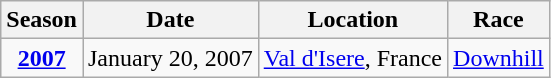<table class="wikitable">
<tr>
<th>Season</th>
<th>Date</th>
<th>Location</th>
<th>Race</th>
</tr>
<tr>
<td style="text-align:center;"><strong><a href='#'>2007</a></strong></td>
<td>January 20, 2007</td>
<td> <a href='#'>Val d'Isere</a>, France</td>
<td align=center><a href='#'>Downhill</a></td>
</tr>
</table>
